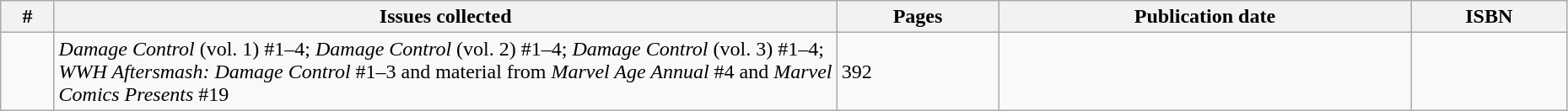<table class="wikitable sortable" width=98%>
<tr>
<th class="unsortable">#</th>
<th class="unsortable" width="50%">Issues collected</th>
<th>Pages</th>
<th>Publication date</th>
<th class="unsortable">ISBN</th>
</tr>
<tr>
<td></td>
<td><em>Damage Control</em> (vol. 1) #1–4; <em>Damage Control</em> (vol. 2) #1–4; <em>Damage Control</em> (vol. 3) #1–4; <em>WWH Aftersmash: Damage Control</em> #1–3 and material from <em>Marvel Age Annual</em> #4 and <em>Marvel Comics Presents</em> #19</td>
<td>392</td>
<td></td>
<td></td>
</tr>
</table>
